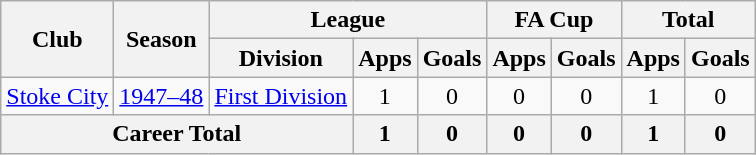<table class="wikitable" style="text-align: center;">
<tr>
<th rowspan="2">Club</th>
<th rowspan="2">Season</th>
<th colspan="3">League</th>
<th colspan="2">FA Cup</th>
<th colspan="2">Total</th>
</tr>
<tr>
<th>Division</th>
<th>Apps</th>
<th>Goals</th>
<th>Apps</th>
<th>Goals</th>
<th>Apps</th>
<th>Goals</th>
</tr>
<tr>
<td><a href='#'>Stoke City</a></td>
<td><a href='#'>1947–48</a></td>
<td><a href='#'>First Division</a></td>
<td>1</td>
<td>0</td>
<td>0</td>
<td>0</td>
<td>1</td>
<td>0</td>
</tr>
<tr>
<th colspan="3">Career Total</th>
<th>1</th>
<th>0</th>
<th>0</th>
<th>0</th>
<th>1</th>
<th>0</th>
</tr>
</table>
